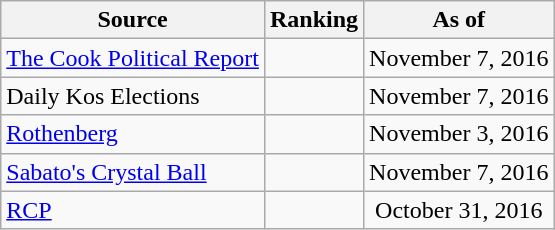<table class="wikitable" style="text-align:center">
<tr>
<th>Source</th>
<th>Ranking</th>
<th>As of</th>
</tr>
<tr>
<td align=left><a href='#'>The Cook Political Report</a></td>
<td></td>
<td>November 7, 2016</td>
</tr>
<tr>
<td align=left>Daily Kos Elections</td>
<td></td>
<td>November 7, 2016</td>
</tr>
<tr>
<td align=left><a href='#'>Rothenberg</a></td>
<td></td>
<td>November 3, 2016</td>
</tr>
<tr>
<td align=left><a href='#'>Sabato's Crystal Ball</a></td>
<td></td>
<td>November 7, 2016</td>
</tr>
<tr>
<td align="left"><a href='#'>RCP</a></td>
<td></td>
<td>October 31, 2016</td>
</tr>
</table>
